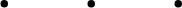<table>
<tr>
<td style="vertical-align:top; width:25%;"><br><ul><li></li></ul></td>
<td style="vertical-align:top; width:25%;"><br><ul><li></li></ul></td>
<td style="vertical-align:top; width:25%;"><br><ul><li></li></ul></td>
</tr>
</table>
